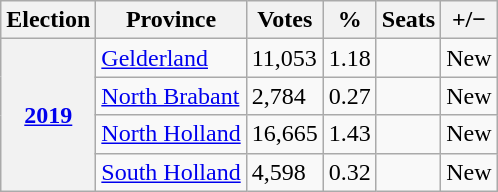<table class="wikitable">
<tr>
<th>Election</th>
<th>Province</th>
<th>Votes</th>
<th>%</th>
<th>Seats</th>
<th>+/−</th>
</tr>
<tr>
<th rowspan="4"><a href='#'>2019</a></th>
<td><a href='#'>Gelderland</a></td>
<td>11,053</td>
<td>1.18</td>
<td></td>
<td>New</td>
</tr>
<tr>
<td><a href='#'>North Brabant</a></td>
<td>2,784</td>
<td>0.27</td>
<td></td>
<td>New</td>
</tr>
<tr>
<td><a href='#'>North Holland</a></td>
<td>16,665</td>
<td>1.43</td>
<td></td>
<td>New</td>
</tr>
<tr>
<td><a href='#'>South Holland</a></td>
<td>4,598</td>
<td>0.32</td>
<td></td>
<td>New</td>
</tr>
</table>
